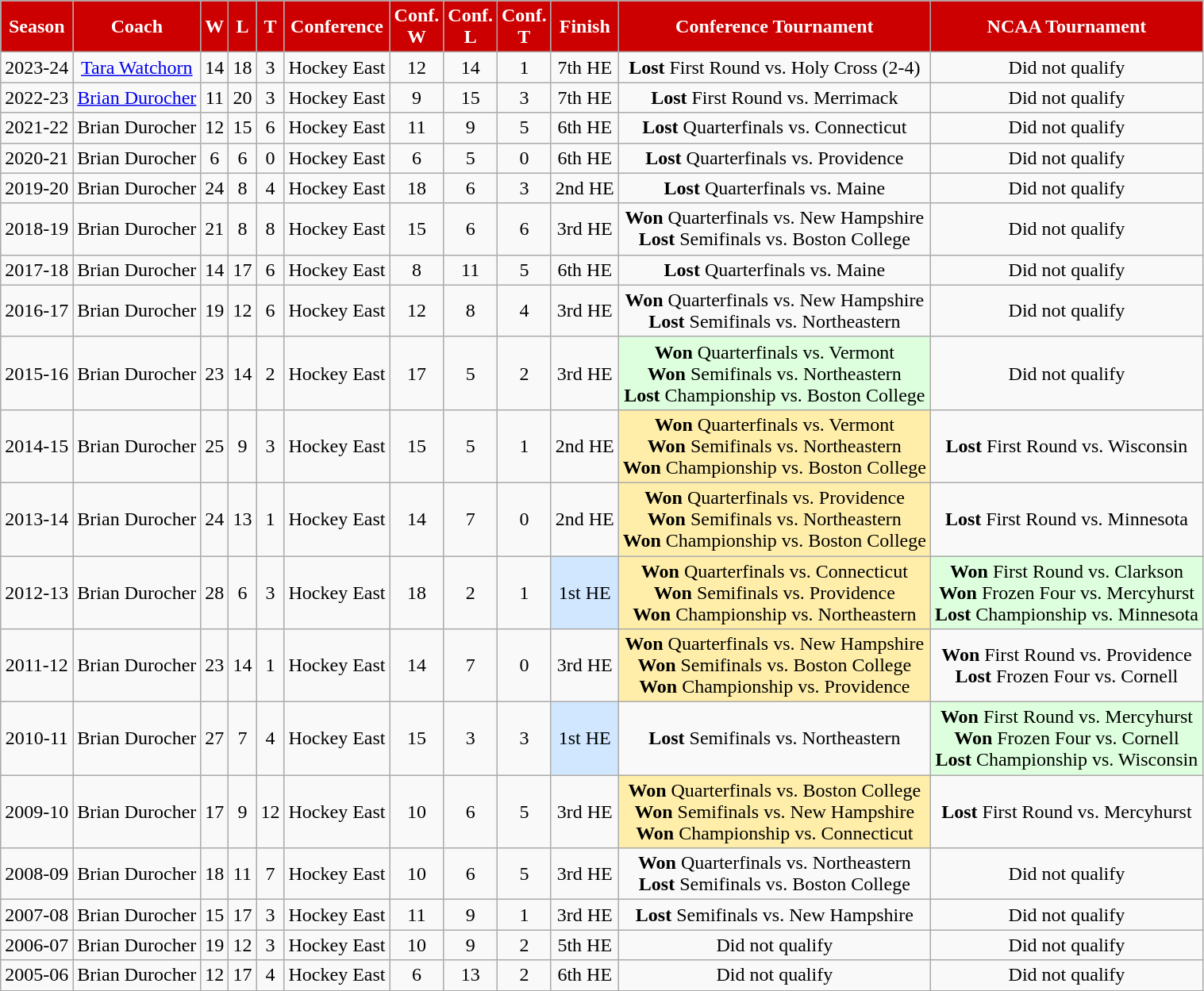<table class="wikitable sortable" style="text-align:center;">
<tr style="text-align:center; background:#c00; color:#fff;">
<td><strong>Season</strong></td>
<td><strong>Coach</strong></td>
<td><strong>W</strong></td>
<td><strong>L</strong></td>
<td><strong>T</strong></td>
<td><strong>Conference</strong></td>
<td><strong>Conf. <br> W</strong></td>
<td><strong>Conf. <br> L</strong></td>
<td><strong>Conf. <br> T</strong></td>
<td><strong>Finish</strong></td>
<td><strong>Conference Tournament</strong></td>
<td><strong>NCAA Tournament</strong></td>
</tr>
<tr>
<td>2023-24</td>
<td><a href='#'>Tara Watchorn</a></td>
<td>14</td>
<td>18</td>
<td>3</td>
<td>Hockey East</td>
<td>12</td>
<td>14</td>
<td>1</td>
<td>7th HE</td>
<td><strong>Lost</strong> First Round vs. Holy Cross (2-4)</td>
<td>Did not qualify</td>
</tr>
<tr>
<td>2022-23</td>
<td><a href='#'>Brian Durocher</a></td>
<td>11</td>
<td>20</td>
<td>3</td>
<td>Hockey East</td>
<td>9</td>
<td>15</td>
<td>3</td>
<td>7th HE</td>
<td><strong>Lost</strong> First Round vs. Merrimack </td>
<td>Did not qualify</td>
</tr>
<tr>
<td>2021-22</td>
<td>Brian Durocher</td>
<td>12</td>
<td>15</td>
<td>6</td>
<td>Hockey East</td>
<td>11</td>
<td>9</td>
<td>5</td>
<td>6th HE</td>
<td><strong>Lost</strong> Quarterfinals vs. Connecticut </td>
<td>Did not qualify</td>
</tr>
<tr>
<td>2020-21</td>
<td>Brian Durocher</td>
<td>6</td>
<td>6</td>
<td>0</td>
<td>Hockey East</td>
<td>6</td>
<td>5</td>
<td>0</td>
<td>6th HE</td>
<td><strong>Lost</strong> Quarterfinals vs. Providence </td>
<td>Did not qualify</td>
</tr>
<tr style="text-align:center;" bgcolor="">
<td>2019-20</td>
<td>Brian Durocher</td>
<td>24</td>
<td>8</td>
<td>4</td>
<td>Hockey East</td>
<td>18</td>
<td>6</td>
<td>3</td>
<td>2nd HE</td>
<td><strong>Lost</strong> Quarterfinals vs. Maine </td>
<td>Did not qualify</td>
</tr>
<tr style="text-align:center;" bgcolor="">
<td>2018-19</td>
<td>Brian Durocher</td>
<td>21</td>
<td>8</td>
<td>8</td>
<td>Hockey East</td>
<td>15</td>
<td>6</td>
<td>6</td>
<td>3rd HE</td>
<td><strong>Won</strong> Quarterfinals vs. New Hampshire  <br> <strong>Lost</strong> Semifinals vs. Boston College </td>
<td>Did not qualify</td>
</tr>
<tr style="text-align:center;" bgcolor="">
<td>2017-18</td>
<td>Brian Durocher</td>
<td>14</td>
<td>17</td>
<td>6</td>
<td>Hockey East</td>
<td>8</td>
<td>11</td>
<td>5</td>
<td>6th HE</td>
<td><strong>Lost</strong> Quarterfinals vs. Maine </td>
<td>Did not qualify</td>
</tr>
<tr style="text-align:center;" bgcolor="">
<td>2016-17</td>
<td>Brian Durocher</td>
<td>19</td>
<td>12</td>
<td>6</td>
<td>Hockey East</td>
<td>12</td>
<td>8</td>
<td>4</td>
<td>3rd HE</td>
<td><strong>Won</strong> Quarterfinals vs. New Hampshire  <br> <strong>Lost</strong> Semifinals vs. Northeastern </td>
<td>Did not qualify</td>
</tr>
<tr style="text-align:center;" bgcolor="">
<td>2015-16</td>
<td>Brian Durocher</td>
<td>23</td>
<td>14</td>
<td>2</td>
<td>Hockey East</td>
<td>17</td>
<td>5</td>
<td>2</td>
<td>3rd HE</td>
<td style="background: #ddffdd;"><strong>Won</strong> Quarterfinals vs. Vermont  <br> <strong>Won</strong> Semifinals vs. Northeastern  <br> <strong>Lost</strong> Championship vs. Boston College </td>
<td>Did not qualify</td>
</tr>
<tr style="text-align:center;" bgcolor="">
<td>2014-15</td>
<td>Brian Durocher</td>
<td>25</td>
<td>9</td>
<td>3</td>
<td>Hockey East</td>
<td>15</td>
<td>5</td>
<td>1</td>
<td>2nd HE</td>
<td style="background: #ffeeaa;"><strong>Won</strong> Quarterfinals vs. Vermont  <br> <strong>Won</strong> Semifinals vs. Northeastern  <br> <strong>Won</strong> Championship vs. Boston College </td>
<td><strong>Lost</strong> First Round vs. Wisconsin </td>
</tr>
<tr style="text-align:center;" bgcolor="">
<td>2013-14</td>
<td>Brian Durocher</td>
<td>24</td>
<td>13</td>
<td>1</td>
<td>Hockey East</td>
<td>14</td>
<td>7</td>
<td>0</td>
<td>2nd HE</td>
<td style="background: #ffeeaa;"><strong>Won</strong> Quarterfinals vs. Providence  <br> <strong>Won</strong> Semifinals vs. Northeastern  <br> <strong>Won</strong> Championship vs. Boston College </td>
<td><strong>Lost</strong> First Round vs. Minnesota </td>
</tr>
<tr style="text-align:center;" bgcolor="">
<td>2012-13</td>
<td>Brian Durocher</td>
<td>28</td>
<td>6</td>
<td>3</td>
<td>Hockey East</td>
<td>18</td>
<td>2</td>
<td>1</td>
<td style="background: #d0e7ff;">1st HE</td>
<td style="background: #ffeeaa;"><strong>Won</strong> Quarterfinals vs. Connecticut  <br> <strong>Won</strong> Semifinals vs. Providence  <br> <strong>Won</strong> Championship vs. Northeastern </td>
<td style="background: #ddffdd;"><strong>Won</strong> First Round vs. Clarkson  <br> <strong>Won</strong> Frozen Four vs. Mercyhurst  <br> <strong>Lost</strong> Championship vs. Minnesota </td>
</tr>
<tr style="text-align:center;" bgcolor="">
<td>2011-12</td>
<td>Brian Durocher</td>
<td>23</td>
<td>14</td>
<td>1</td>
<td>Hockey East</td>
<td>14</td>
<td>7</td>
<td>0</td>
<td>3rd HE</td>
<td style="background: #ffeeaa;"><strong>Won</strong> Quarterfinals vs. New Hampshire  <br> <strong>Won</strong> Semifinals vs. Boston College  <br> <strong>Won</strong> Championship vs. Providence </td>
<td><strong>Won</strong> First Round vs. Providence  <br> <strong>Lost</strong> Frozen Four vs. Cornell </td>
</tr>
<tr style="text-align:center;" bgcolor="">
<td>2010-11</td>
<td>Brian Durocher</td>
<td>27</td>
<td>7</td>
<td>4</td>
<td>Hockey East</td>
<td>15</td>
<td>3</td>
<td>3</td>
<td style="background: #d0e7ff;">1st HE</td>
<td><strong>Lost</strong> Semifinals vs. Northeastern </td>
<td style="background: #ddffdd;"><strong>Won</strong> First Round vs. Mercyhurst  <br> <strong>Won</strong> Frozen Four vs. Cornell  <br> <strong>Lost</strong> Championship vs. Wisconsin </td>
</tr>
<tr style="text-align:center;" bgcolor="">
<td>2009-10</td>
<td>Brian Durocher</td>
<td>17</td>
<td>9</td>
<td>12</td>
<td>Hockey East</td>
<td>10</td>
<td>6</td>
<td>5</td>
<td>3rd HE</td>
<td style="background: #ffeeaa;"><strong>Won</strong> Quarterfinals vs. Boston College  <br> <strong>Won</strong> Semifinals vs. New Hampshire  <br> <strong>Won</strong> Championship vs. Connecticut </td>
<td><strong>Lost</strong> First Round vs. Mercyhurst </td>
</tr>
<tr style="text-align:center;" bgcolor="">
<td>2008-09</td>
<td>Brian Durocher</td>
<td>18</td>
<td>11</td>
<td>7</td>
<td>Hockey East</td>
<td>10</td>
<td>6</td>
<td>5</td>
<td>3rd HE</td>
<td><strong>Won</strong> Quarterfinals vs. Northeastern  <br> <strong>Lost</strong> Semifinals vs. Boston College </td>
<td>Did not qualify</td>
</tr>
<tr style="text-align:center;" bgcolor="">
<td>2007-08</td>
<td>Brian Durocher</td>
<td>15</td>
<td>17</td>
<td>3</td>
<td>Hockey East</td>
<td>11</td>
<td>9</td>
<td>1</td>
<td>3rd HE</td>
<td><strong>Lost</strong> Semifinals vs. New Hampshire </td>
<td>Did not qualify</td>
</tr>
<tr style="text-align:center;" bgcolor="">
<td>2006-07</td>
<td>Brian Durocher</td>
<td>19</td>
<td>12</td>
<td>3</td>
<td>Hockey East</td>
<td>10</td>
<td>9</td>
<td>2</td>
<td>5th HE</td>
<td>Did not qualify</td>
<td>Did not qualify</td>
</tr>
<tr style="text-align:center;" bgcolor="">
<td>2005-06</td>
<td>Brian Durocher</td>
<td>12</td>
<td>17</td>
<td>4</td>
<td>Hockey East</td>
<td>6</td>
<td>13</td>
<td>2</td>
<td>6th HE</td>
<td>Did not qualify</td>
<td>Did not qualify</td>
</tr>
</table>
